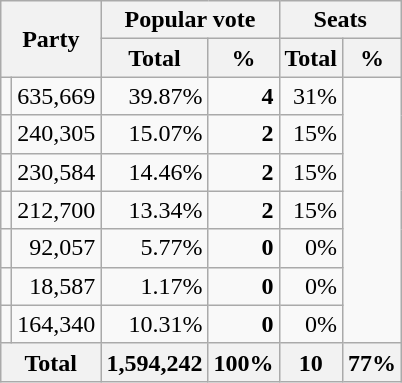<table class=wikitable style="text-align:right;">
<tr>
<th rowspan=2 colspan=2>Party</th>
<th colspan=2>Popular vote</th>
<th colspan=2>Seats</th>
</tr>
<tr>
<th>Total</th>
<th>%</th>
<th>Total</th>
<th>%</th>
</tr>
<tr>
<td></td>
<td>635,669</td>
<td>39.87%</td>
<td><strong>4</strong></td>
<td>31%</td>
</tr>
<tr>
<td></td>
<td>240,305</td>
<td>15.07%</td>
<td><strong>2</strong></td>
<td>15%</td>
</tr>
<tr>
<td></td>
<td>230,584</td>
<td>14.46%</td>
<td><strong>2</strong></td>
<td>15%</td>
</tr>
<tr>
<td></td>
<td>212,700</td>
<td>13.34%</td>
<td><strong>2</strong></td>
<td>15%</td>
</tr>
<tr>
<td></td>
<td>92,057</td>
<td>5.77%</td>
<td><strong>0</strong></td>
<td>0%</td>
</tr>
<tr>
<td></td>
<td>18,587</td>
<td>1.17%</td>
<td><strong>0</strong></td>
<td>0%</td>
</tr>
<tr>
<td></td>
<td>164,340</td>
<td>10.31%</td>
<td><strong>0</strong></td>
<td>0%</td>
</tr>
<tr>
<th colspan=2>Total</th>
<th>1,594,242</th>
<th>100%</th>
<th>10</th>
<th>77%</th>
</tr>
</table>
